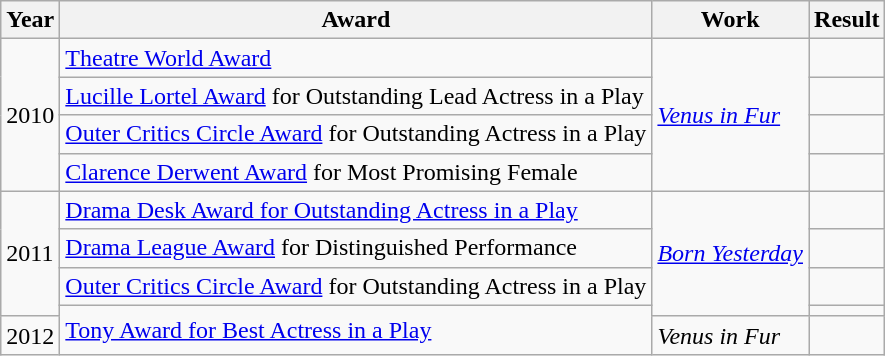<table class="wikitable">
<tr>
<th>Year</th>
<th>Award</th>
<th>Work</th>
<th>Result</th>
</tr>
<tr>
<td rowspan="4">2010</td>
<td><a href='#'>Theatre World Award</a></td>
<td rowspan="4"><em><a href='#'>Venus in Fur</a></em></td>
<td></td>
</tr>
<tr>
<td><a href='#'>Lucille Lortel Award</a> for Outstanding Lead Actress in a Play</td>
<td></td>
</tr>
<tr>
<td><a href='#'>Outer Critics Circle Award</a> for Outstanding Actress in a Play</td>
<td></td>
</tr>
<tr>
<td><a href='#'>Clarence Derwent Award</a> for Most Promising Female</td>
<td></td>
</tr>
<tr>
<td rowspan="4">2011</td>
<td><a href='#'>Drama Desk Award for Outstanding Actress in a Play</a></td>
<td rowspan="4"><em><a href='#'>Born Yesterday</a></em></td>
<td></td>
</tr>
<tr>
<td><a href='#'>Drama League Award</a> for Distinguished Performance</td>
<td></td>
</tr>
<tr>
<td><a href='#'>Outer Critics Circle Award</a> for Outstanding Actress in a Play</td>
<td></td>
</tr>
<tr>
<td rowspan="2"><a href='#'>Tony Award for Best Actress in a Play</a></td>
<td></td>
</tr>
<tr>
<td>2012</td>
<td><em>Venus in Fur</em></td>
<td></td>
</tr>
</table>
